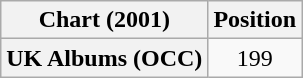<table class="wikitable sortable plainrowheaders" style="text-align:center;">
<tr>
<th scope="col">Chart (2001)</th>
<th scope="col">Position</th>
</tr>
<tr>
<th scope="row">UK Albums (OCC)</th>
<td style="text-align:center;">199</td>
</tr>
</table>
